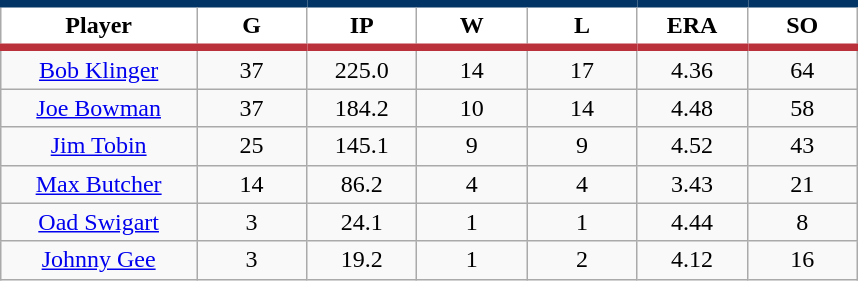<table class="wikitable sortable">
<tr>
<th style="background:#FFFFFF; border-top:#023465 5px solid; border-bottom:#ba313c 5px solid;" width="16%">Player</th>
<th style="background:#FFFFFF; border-top:#023465 5px solid; border-bottom:#ba313c 5px solid;" width="9%">G</th>
<th style="background:#FFFFFF; border-top:#023465 5px solid; border-bottom:#ba313c 5px solid;" width="9%">IP</th>
<th style="background:#FFFFFF; border-top:#023465 5px solid; border-bottom:#ba313c 5px solid;" width="9%">W</th>
<th style="background:#FFFFFF; border-top:#023465 5px solid; border-bottom:#ba313c 5px solid;" width="9%">L</th>
<th style="background:#FFFFFF; border-top:#023465 5px solid; border-bottom:#ba313c 5px solid;" width="9%">ERA</th>
<th style="background:#FFFFFF; border-top:#023465 5px solid; border-bottom:#ba313c 5px solid;" width="9%">SO</th>
</tr>
<tr align="center">
<td><a href='#'>Bob Klinger</a></td>
<td>37</td>
<td>225.0</td>
<td>14</td>
<td>17</td>
<td>4.36</td>
<td>64</td>
</tr>
<tr align="center">
<td><a href='#'>Joe Bowman</a></td>
<td>37</td>
<td>184.2</td>
<td>10</td>
<td>14</td>
<td>4.48</td>
<td>58</td>
</tr>
<tr align="center">
<td><a href='#'>Jim Tobin</a></td>
<td>25</td>
<td>145.1</td>
<td>9</td>
<td>9</td>
<td>4.52</td>
<td>43</td>
</tr>
<tr align="center">
<td><a href='#'>Max Butcher</a></td>
<td>14</td>
<td>86.2</td>
<td>4</td>
<td>4</td>
<td>3.43</td>
<td>21</td>
</tr>
<tr align="center">
<td><a href='#'>Oad Swigart</a></td>
<td>3</td>
<td>24.1</td>
<td>1</td>
<td>1</td>
<td>4.44</td>
<td>8</td>
</tr>
<tr align="center">
<td><a href='#'>Johnny Gee</a></td>
<td>3</td>
<td>19.2</td>
<td>1</td>
<td>2</td>
<td>4.12</td>
<td>16</td>
</tr>
</table>
